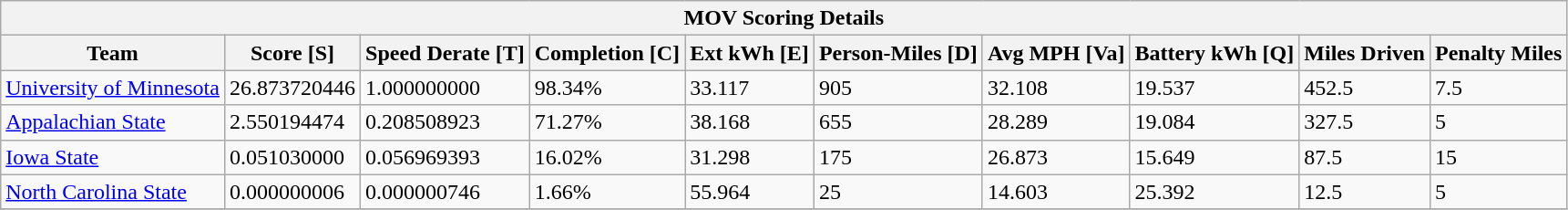<table class="wikitable collapsible collapsed" style="min-width:50em;">
<tr>
<th colspan=10>MOV Scoring Details</th>
</tr>
<tr>
<th>Team</th>
<th>Score [S]</th>
<th>Speed Derate [T]</th>
<th>Completion [C]</th>
<th>Ext kWh [E]</th>
<th>Person-Miles [D]</th>
<th>Avg MPH [Va]</th>
<th>Battery kWh [Q]</th>
<th>Miles Driven</th>
<th>Penalty Miles</th>
</tr>
<tr>
<td><a href='#'>University of Minnesota</a></td>
<td>26.873720446</td>
<td>1.000000000</td>
<td>98.34%</td>
<td>33.117</td>
<td>905</td>
<td>32.108</td>
<td>19.537</td>
<td>452.5</td>
<td>7.5</td>
</tr>
<tr>
<td><a href='#'>Appalachian State</a></td>
<td>2.550194474</td>
<td>0.208508923</td>
<td>71.27%</td>
<td>38.168</td>
<td>655</td>
<td>28.289</td>
<td>19.084</td>
<td>327.5</td>
<td>5</td>
</tr>
<tr>
<td><a href='#'>Iowa State</a></td>
<td>0.051030000</td>
<td>0.056969393</td>
<td>16.02%</td>
<td>31.298</td>
<td>175</td>
<td>26.873</td>
<td>15.649</td>
<td>87.5</td>
<td>15</td>
</tr>
<tr>
<td><a href='#'>North Carolina State</a></td>
<td>0.000000006</td>
<td>0.000000746</td>
<td>1.66%</td>
<td>55.964</td>
<td>25</td>
<td>14.603</td>
<td>25.392</td>
<td>12.5</td>
<td>5</td>
</tr>
<tr>
</tr>
</table>
